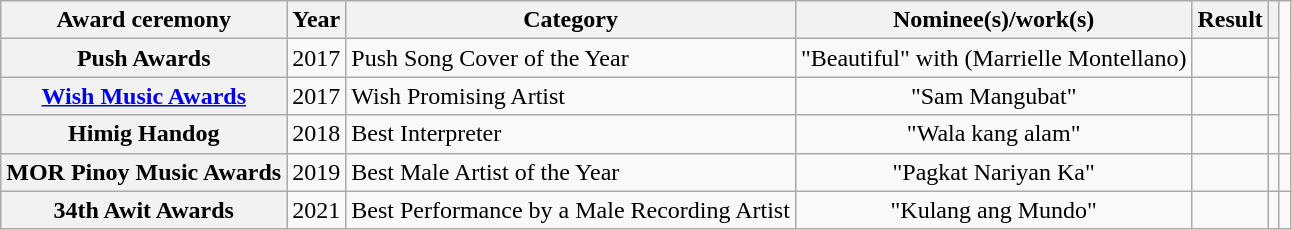<table class="wikitable sortable">
<tr>
<th>Award ceremony</th>
<th>Year</th>
<th>Category</th>
<th>Nominee(s)/work(s)</th>
<th>Result</th>
<th></th>
</tr>
<tr>
<th>Push Awards</th>
<td>2017</td>
<td>Push Song Cover of the Year</td>
<td align=center>"Beautiful" with (Marrielle Montellano)</td>
<td></td>
<td></td>
</tr>
<tr>
<th><a href='#'>Wish Music Awards</a></th>
<td>2017</td>
<td>Wish Promising Artist</td>
<td align="center">"Sam Mangubat"</td>
<td></td>
<td></td>
</tr>
<tr>
<th>Himig Handog</th>
<td>2018</td>
<td>Best Interpreter</td>
<td align=center>"Wala kang alam"</td>
<td></td>
<td></td>
</tr>
<tr>
<th>MOR Pinoy Music Awards</th>
<td>2019</td>
<td>Best Male Artist of the Year</td>
<td align=center>"Pagkat Nariyan Ka"</td>
<td></td>
<td></td>
<td></td>
</tr>
<tr>
<th>34th Awit Awards</th>
<td>2021</td>
<td>Best Performance by a Male Recording Artist</td>
<td align=center>"Kulang ang Mundo"</td>
<td></td>
<td></td>
<td></td>
</tr>
</table>
